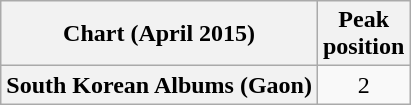<table class="wikitable plainrowheaders" style="text-align:center">
<tr>
<th scope="col">Chart (April 2015)</th>
<th scope="col">Peak<br>position</th>
</tr>
<tr>
<th scope="row">South Korean Albums (Gaon)</th>
<td style="text-align:center;">2</td>
</tr>
</table>
